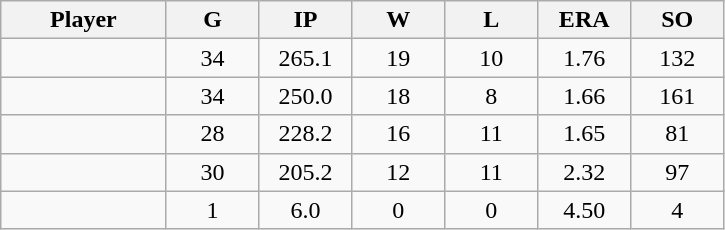<table class="wikitable sortable">
<tr>
<th bgcolor="#DDDDFF" width="16%">Player</th>
<th bgcolor="#DDDDFF" width="9%">G</th>
<th bgcolor="#DDDDFF" width="9%">IP</th>
<th bgcolor="#DDDDFF" width="9%">W</th>
<th bgcolor="#DDDDFF" width="9%">L</th>
<th bgcolor="#DDDDFF" width="9%">ERA</th>
<th bgcolor="#DDDDFF" width="9%">SO</th>
</tr>
<tr align="center">
<td></td>
<td>34</td>
<td>265.1</td>
<td>19</td>
<td>10</td>
<td>1.76</td>
<td>132</td>
</tr>
<tr align="center">
<td></td>
<td>34</td>
<td>250.0</td>
<td>18</td>
<td>8</td>
<td>1.66</td>
<td>161</td>
</tr>
<tr align="center">
<td></td>
<td>28</td>
<td>228.2</td>
<td>16</td>
<td>11</td>
<td>1.65</td>
<td>81</td>
</tr>
<tr align="center">
<td></td>
<td>30</td>
<td>205.2</td>
<td>12</td>
<td>11</td>
<td>2.32</td>
<td>97</td>
</tr>
<tr align="center">
<td></td>
<td>1</td>
<td>6.0</td>
<td>0</td>
<td>0</td>
<td>4.50</td>
<td>4</td>
</tr>
</table>
